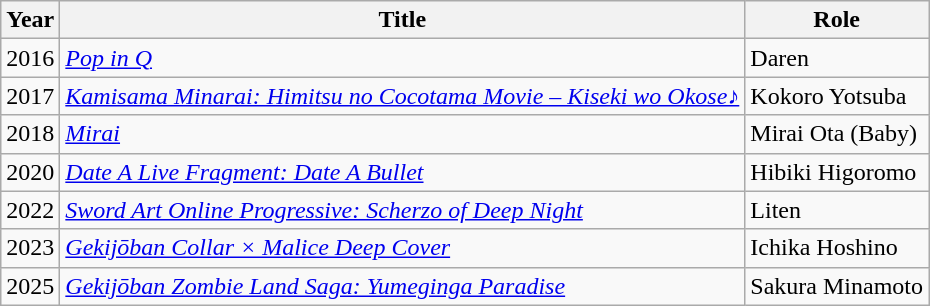<table class="wikitable">
<tr>
<th>Year</th>
<th>Title</th>
<th>Role</th>
</tr>
<tr>
<td>2016</td>
<td><em><a href='#'>Pop in Q</a></em></td>
<td>Daren</td>
</tr>
<tr>
<td>2017</td>
<td><em><a href='#'>Kamisama Minarai: Himitsu no Cocotama Movie – Kiseki wo Okose♪</a></em></td>
<td>Kokoro Yotsuba</td>
</tr>
<tr>
<td>2018</td>
<td><em><a href='#'>Mirai</a></em></td>
<td>Mirai Ota (Baby)</td>
</tr>
<tr>
<td>2020</td>
<td><em><a href='#'>Date A Live Fragment: Date A Bullet</a></em></td>
<td>Hibiki Higoromo</td>
</tr>
<tr>
<td>2022</td>
<td><em><a href='#'>Sword Art Online Progressive: Scherzo of Deep Night</a></em></td>
<td>Liten</td>
</tr>
<tr>
<td>2023</td>
<td><em><a href='#'>Gekijōban Collar × Malice Deep Cover</a></em></td>
<td>Ichika Hoshino</td>
</tr>
<tr>
<td>2025</td>
<td><em><a href='#'>Gekijōban Zombie Land Saga: Yumeginga Paradise</a></em></td>
<td>Sakura Minamoto</td>
</tr>
</table>
